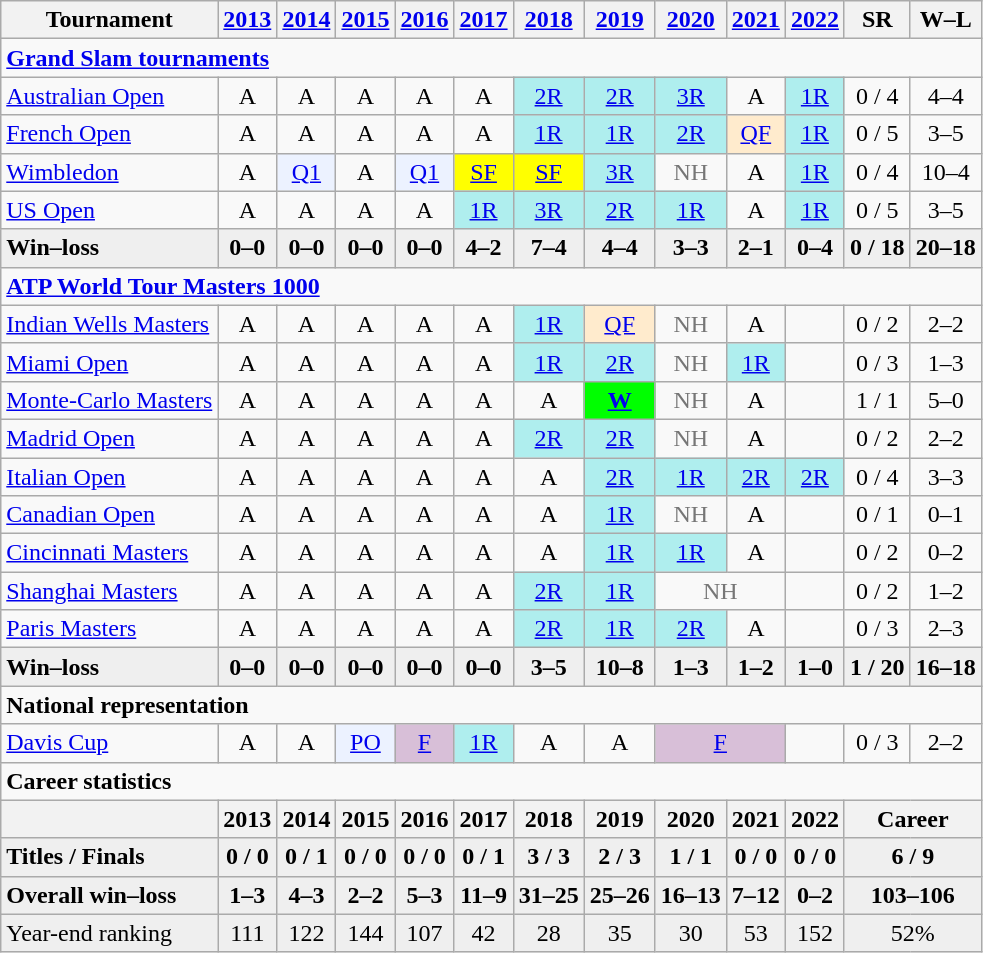<table class=wikitable style=text-align:center;>
<tr>
<th>Tournament</th>
<th><a href='#'>2013</a></th>
<th><a href='#'>2014</a></th>
<th><a href='#'>2015</a></th>
<th><a href='#'>2016</a></th>
<th><a href='#'>2017</a></th>
<th><a href='#'>2018</a></th>
<th><a href='#'>2019</a></th>
<th><a href='#'>2020</a></th>
<th><a href='#'>2021</a></th>
<th><a href='#'>2022</a></th>
<th>SR</th>
<th>W–L</th>
</tr>
<tr>
<td colspan="13" align="left"><a href='#'><strong>Grand Slam tournaments</strong></a></td>
</tr>
<tr>
<td style=text-align:left><a href='#'>Australian Open</a></td>
<td>A</td>
<td>A</td>
<td>A</td>
<td>A</td>
<td>A</td>
<td bgcolor=afeeee><a href='#'>2R</a></td>
<td bgcolor=afeeee><a href='#'>2R</a></td>
<td bgcolor=afeeee><a href='#'>3R</a></td>
<td>A</td>
<td bgcolor=afeeee><a href='#'>1R</a></td>
<td>0 / 4</td>
<td>4–4</td>
</tr>
<tr>
<td style=text-align:left><a href='#'>French Open</a></td>
<td>A</td>
<td>A</td>
<td>A</td>
<td>A</td>
<td>A</td>
<td bgcolor=afeeee><a href='#'>1R</a></td>
<td bgcolor=afeeee><a href='#'>1R</a></td>
<td bgcolor=afeeee><a href='#'>2R</a></td>
<td bgcolor=ffebcd><a href='#'>QF</a></td>
<td bgcolor=afeeee><a href='#'>1R</a></td>
<td>0 / 5</td>
<td>3–5</td>
</tr>
<tr>
<td align=left><a href='#'>Wimbledon</a></td>
<td>A</td>
<td bgcolor=ecf2ff><a href='#'>Q1</a></td>
<td>A</td>
<td bgcolor=ecf2ff><a href='#'>Q1</a></td>
<td bgcolor=yellow><a href='#'>SF</a></td>
<td bgcolor=yellow><a href='#'>SF</a></td>
<td bgcolor=afeeee><a href='#'>3R</a></td>
<td style=color:#767676>NH</td>
<td>A</td>
<td bgcolor=afeeee><a href='#'>1R</a></td>
<td>0 / 4</td>
<td>10–4</td>
</tr>
<tr>
<td style=text-align:left><a href='#'>US Open</a></td>
<td>A</td>
<td>A</td>
<td>A</td>
<td>A</td>
<td bgcolor=afeeee><a href='#'>1R</a></td>
<td bgcolor=afeeee><a href='#'>3R</a></td>
<td bgcolor=afeeee><a href='#'>2R</a></td>
<td bgcolor=afeeee><a href='#'>1R</a></td>
<td>A</td>
<td bgcolor=afeeee><a href='#'>1R</a></td>
<td>0 / 5</td>
<td>3–5</td>
</tr>
<tr style=font-weight:bold;background:#efefef>
<td style=text-align:left>Win–loss</td>
<td>0–0</td>
<td>0–0</td>
<td>0–0</td>
<td>0–0</td>
<td>4–2</td>
<td>7–4</td>
<td>4–4</td>
<td>3–3</td>
<td>2–1</td>
<td>0–4</td>
<td>0 / 18</td>
<td>20–18</td>
</tr>
<tr>
<td colspan="13" align="left"><strong><a href='#'>ATP World Tour Masters 1000</a></strong></td>
</tr>
<tr>
<td align=left><a href='#'>Indian Wells Masters</a></td>
<td>A</td>
<td>A</td>
<td>A</td>
<td>A</td>
<td>A</td>
<td bgcolor=afeeee><a href='#'>1R</a></td>
<td bgcolor=ffebcd><a href='#'>QF</a></td>
<td style=color:#767676>NH</td>
<td>A</td>
<td></td>
<td>0 / 2</td>
<td>2–2</td>
</tr>
<tr>
<td align=left><a href='#'>Miami Open</a></td>
<td>A</td>
<td>A</td>
<td>A</td>
<td>A</td>
<td>A</td>
<td bgcolor=afeeee><a href='#'>1R</a></td>
<td bgcolor=afeeee><a href='#'>2R</a></td>
<td style=color:#767676>NH</td>
<td bgcolor=afeeee><a href='#'>1R</a></td>
<td></td>
<td>0 / 3</td>
<td>1–3</td>
</tr>
<tr>
<td align=left><a href='#'>Monte-Carlo Masters</a></td>
<td>A</td>
<td>A</td>
<td>A</td>
<td>A</td>
<td>A</td>
<td>A</td>
<td bgcolor=lime><a href='#'><strong>W</strong></a></td>
<td style=color:#767676>NH</td>
<td>A</td>
<td></td>
<td>1 / 1</td>
<td>5–0</td>
</tr>
<tr>
<td align=left><a href='#'>Madrid Open</a></td>
<td>A</td>
<td>A</td>
<td>A</td>
<td>A</td>
<td>A</td>
<td bgcolor=afeeee><a href='#'>2R</a></td>
<td bgcolor=afeeee><a href='#'>2R</a></td>
<td style=color:#767676>NH</td>
<td>A</td>
<td></td>
<td>0 / 2</td>
<td>2–2</td>
</tr>
<tr>
<td align=left><a href='#'>Italian Open</a></td>
<td>A</td>
<td>A</td>
<td>A</td>
<td>A</td>
<td>A</td>
<td>A</td>
<td bgcolor=afeeee><a href='#'>2R</a></td>
<td bgcolor=afeeee><a href='#'>1R</a></td>
<td bgcolor=afeeee><a href='#'>2R</a></td>
<td bgcolor=afeeee><a href='#'>2R</a></td>
<td>0 / 4</td>
<td>3–3</td>
</tr>
<tr>
<td align=left><a href='#'>Canadian Open</a></td>
<td>A</td>
<td>A</td>
<td>A</td>
<td>A</td>
<td>A</td>
<td>A</td>
<td bgcolor=afeeee><a href='#'>1R</a></td>
<td style=color:#767676>NH</td>
<td>A</td>
<td></td>
<td>0 / 1</td>
<td>0–1</td>
</tr>
<tr>
<td align=left><a href='#'>Cincinnati Masters</a></td>
<td>A</td>
<td>A</td>
<td>A</td>
<td>A</td>
<td>A</td>
<td>A</td>
<td bgcolor=afeeee><a href='#'>1R</a></td>
<td bgcolor=afeeee><a href='#'>1R</a></td>
<td>A</td>
<td></td>
<td>0 / 2</td>
<td>0–2</td>
</tr>
<tr>
<td align=left><a href='#'>Shanghai Masters</a></td>
<td>A</td>
<td>A</td>
<td>A</td>
<td>A</td>
<td>A</td>
<td bgcolor=afeeee><a href='#'>2R</a></td>
<td bgcolor=afeeee><a href='#'>1R</a></td>
<td colspan=2 style=color:#767676>NH</td>
<td></td>
<td>0 / 2</td>
<td>1–2</td>
</tr>
<tr>
<td align=left><a href='#'>Paris Masters</a></td>
<td>A</td>
<td>A</td>
<td>A</td>
<td>A</td>
<td>A</td>
<td bgcolor=afeeee><a href='#'>2R</a></td>
<td bgcolor=afeeee><a href='#'>1R</a></td>
<td bgcolor=afeeee><a href='#'>2R</a></td>
<td>A</td>
<td></td>
<td>0 / 3</td>
<td>2–3</td>
</tr>
<tr style=font-weight:bold;background:#efefef>
<td style=text-align:left>Win–loss</td>
<td>0–0</td>
<td>0–0</td>
<td>0–0</td>
<td>0–0</td>
<td>0–0</td>
<td>3–5</td>
<td>10–8</td>
<td>1–3</td>
<td>1–2</td>
<td>1–0</td>
<td>1 / 20</td>
<td>16–18</td>
</tr>
<tr>
<td colspan="13" align="left"><strong>National representation</strong></td>
</tr>
<tr>
<td align=left><a href='#'>Davis Cup</a></td>
<td>A</td>
<td>A</td>
<td bgcolor=ecf2ff><a href='#'>PO</a></td>
<td bgcolor=thistle><a href='#'>F</a></td>
<td bgcolor=afeeee><a href='#'>1R</a></td>
<td>A</td>
<td>A</td>
<td colspan=2 bgcolor=thistle><a href='#'>F</a></td>
<td></td>
<td>0 / 3</td>
<td>2–2</td>
</tr>
<tr>
<td colspan="13" style="text-align:left"><strong>Career statistics</strong></td>
</tr>
<tr>
<th></th>
<th>2013</th>
<th>2014</th>
<th>2015</th>
<th>2016</th>
<th>2017</th>
<th>2018</th>
<th>2019</th>
<th>2020</th>
<th>2021</th>
<th>2022</th>
<th colspan="2">Career</th>
</tr>
<tr style=font-weight:bold;background:#efefef>
<td style=text-align:left>Titles / Finals</td>
<td>0 / 0</td>
<td>0 / 1</td>
<td>0 / 0</td>
<td>0 / 0</td>
<td>0 / 1</td>
<td>3 / 3</td>
<td>2 / 3</td>
<td>1 / 1</td>
<td>0 / 0</td>
<td>0 / 0</td>
<td colspan=2>6 / 9</td>
</tr>
<tr style=font-weight:bold;background:#efefef>
<td style=text-align:left>Overall win–loss</td>
<td>1–3</td>
<td>4–3</td>
<td>2–2</td>
<td>5–3</td>
<td>11–9</td>
<td>31–25</td>
<td>25–26</td>
<td>16–13</td>
<td>7–12</td>
<td>0–2</td>
<td colspan="2">103–106</td>
</tr>
<tr bgcolor=efefef>
<td align=left>Year-end ranking</td>
<td>111</td>
<td>122</td>
<td>144</td>
<td>107</td>
<td>42</td>
<td>28</td>
<td>35</td>
<td>30</td>
<td>53</td>
<td>152</td>
<td colspan=2>52%</td>
</tr>
</table>
